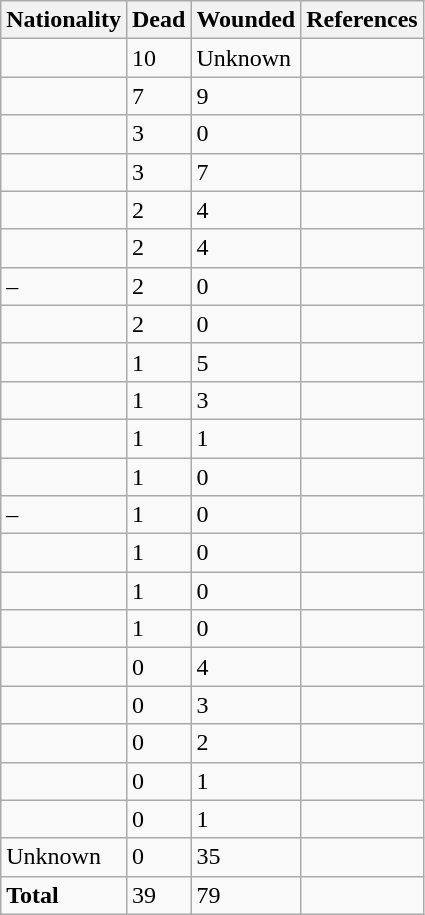<table class="wikitable centre sortable">
<tr>
<th scope="col">Nationality</th>
<th scope="col">Dead</th>
<th scope="col">Wounded</th>
<th scope="col" class="unsortable">References</th>
</tr>
<tr>
<td></td>
<td>10</td>
<td>Unknown</td>
<td></td>
</tr>
<tr>
<td></td>
<td>7</td>
<td>9</td>
<td></td>
</tr>
<tr>
<td></td>
<td>3</td>
<td>0</td>
<td></td>
</tr>
<tr>
<td></td>
<td>3</td>
<td>7</td>
<td></td>
</tr>
<tr>
<td></td>
<td>2</td>
<td>4</td>
<td></td>
</tr>
<tr>
<td></td>
<td>2</td>
<td>4</td>
<td></td>
</tr>
<tr>
<td>–</td>
<td>2</td>
<td>0</td>
<td></td>
</tr>
<tr>
<td></td>
<td>2</td>
<td>0</td>
<td></td>
</tr>
<tr>
<td></td>
<td>1</td>
<td>5</td>
<td></td>
</tr>
<tr>
<td></td>
<td>1</td>
<td>3</td>
<td></td>
</tr>
<tr>
<td></td>
<td>1</td>
<td>1</td>
<td></td>
</tr>
<tr>
<td></td>
<td>1</td>
<td>0</td>
<td></td>
</tr>
<tr>
<td>–</td>
<td>1</td>
<td>0</td>
<td></td>
</tr>
<tr>
<td></td>
<td>1</td>
<td>0</td>
<td></td>
</tr>
<tr>
<td></td>
<td>1</td>
<td>0</td>
<td></td>
</tr>
<tr>
<td></td>
<td>1</td>
<td>0</td>
<td></td>
</tr>
<tr>
<td></td>
<td>0</td>
<td>4</td>
<td></td>
</tr>
<tr>
<td></td>
<td>0</td>
<td>3</td>
<td></td>
</tr>
<tr>
<td></td>
<td>0</td>
<td>2</td>
<td></td>
</tr>
<tr>
<td></td>
<td>0</td>
<td>1</td>
<td></td>
</tr>
<tr>
<td></td>
<td>0</td>
<td>1</td>
<td></td>
</tr>
<tr>
<td scope="row" style="text-align:left;">Unknown</td>
<td>0</td>
<td>35</td>
<td></td>
</tr>
<tr class="sortbottom">
<td scope="row" style="text-align:left;"><strong>Total</strong></td>
<td>39</td>
<td>79</td>
<td></td>
</tr>
</table>
